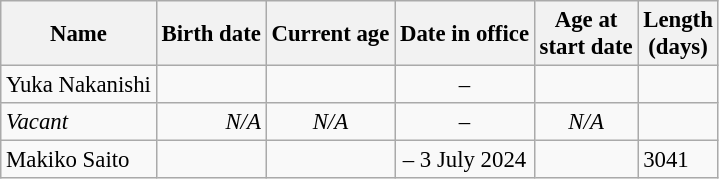<table class="wikitable sortable" style="font-size:95%;">
<tr>
<th>Name</th>
<th>Birth date</th>
<th>Current age</th>
<th>Date in office</th>
<th>Age at<br>start date</th>
<th>Length<br>(days)</th>
</tr>
<tr>
<td>Yuka Nakanishi</td>
<td style="text-align:right;"></td>
<td style="text-align:center;"></td>
<td style="text-align:center;"> – </td>
<td style="text-align:center;"></td>
<td></td>
</tr>
<tr>
<td><em>Vacant</em></td>
<td style="text-align:right;"><em>N/A</em></td>
<td style="text-align:center;"><em>N/A</em></td>
<td style="text-align:center;"><em> – </em></td>
<td style="text-align:center;"><em>N/A</em></td>
<td><em></em></td>
</tr>
<tr>
<td>Makiko Saito</td>
<td style="text-align:right;"></td>
<td style="text-align:center;"></td>
<td style="text-align:center;"> – 3 July 2024</td>
<td style="text-align:center;"></td>
<td>3041</td>
</tr>
</table>
